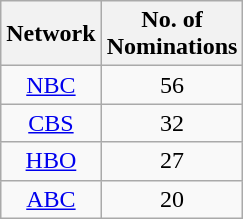<table class="wikitable">
<tr>
<th>Network</th>
<th>No. of<br>Nominations</th>
</tr>
<tr style="text-align:center">
<td><a href='#'>NBC</a></td>
<td>56</td>
</tr>
<tr style="text-align:center">
<td><a href='#'>CBS</a></td>
<td>32</td>
</tr>
<tr style="text-align:center">
<td><a href='#'>HBO</a></td>
<td>27</td>
</tr>
<tr style="text-align:center">
<td><a href='#'>ABC</a></td>
<td>20</td>
</tr>
</table>
